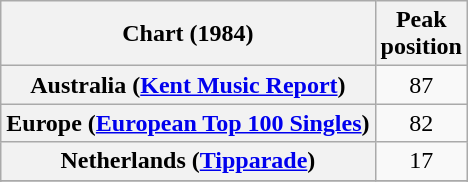<table class="wikitable sortable plainrowheaders" style="text-align:center">
<tr>
<th>Chart (1984)</th>
<th>Peak<br>position</th>
</tr>
<tr>
<th scope="row">Australia (<a href='#'>Kent Music Report</a>)</th>
<td style="text-align:center;">87</td>
</tr>
<tr>
<th scope="row">Europe (<a href='#'>European Top 100 Singles</a>)</th>
<td>82</td>
</tr>
<tr>
<th scope="row">Netherlands (<a href='#'>Tipparade</a>)</th>
<td>17</td>
</tr>
<tr>
</tr>
<tr>
</tr>
</table>
